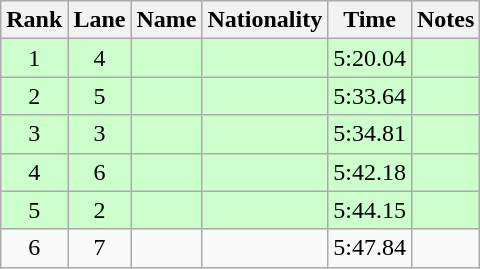<table class="wikitable sortable" style="text-align:center">
<tr>
<th>Rank</th>
<th>Lane</th>
<th>Name</th>
<th>Nationality</th>
<th>Time</th>
<th>Notes</th>
</tr>
<tr bgcolor=ccffcc>
<td>1</td>
<td>4</td>
<td align=left></td>
<td align=left></td>
<td>5:20.04</td>
<td><strong></strong></td>
</tr>
<tr bgcolor=ccffcc>
<td>2</td>
<td>5</td>
<td align=left></td>
<td align=left></td>
<td>5:33.64</td>
<td><strong></strong></td>
</tr>
<tr bgcolor=ccffcc>
<td>3</td>
<td>3</td>
<td align=left></td>
<td align=left></td>
<td>5:34.81</td>
<td><strong></strong></td>
</tr>
<tr bgcolor=ccffcc>
<td>4</td>
<td>6</td>
<td align=left></td>
<td align=left></td>
<td>5:42.18</td>
<td><strong></strong></td>
</tr>
<tr bgcolor=ccffcc>
<td>5</td>
<td>2</td>
<td align=left></td>
<td align=left></td>
<td>5:44.15</td>
<td><strong></strong></td>
</tr>
<tr>
<td>6</td>
<td>7</td>
<td align=left></td>
<td align=left></td>
<td>5:47.84</td>
<td></td>
</tr>
</table>
